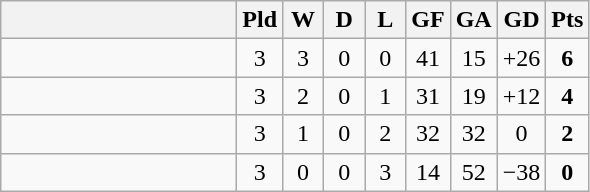<table class="wikitable" style="text-align:center;">
<tr>
<th width=150></th>
<th width=20>Pld</th>
<th width=20>W</th>
<th width=20>D</th>
<th width=20>L</th>
<th width=20>GF</th>
<th width=20>GA</th>
<th width=20>GD</th>
<th width=20>Pts</th>
</tr>
<tr>
<td align="left"></td>
<td>3</td>
<td>3</td>
<td>0</td>
<td>0</td>
<td>41</td>
<td>15</td>
<td>+26</td>
<td><strong>6</strong></td>
</tr>
<tr>
<td align="left"></td>
<td>3</td>
<td>2</td>
<td>0</td>
<td>1</td>
<td>31</td>
<td>19</td>
<td>+12</td>
<td><strong>4</strong></td>
</tr>
<tr>
<td align="left"></td>
<td>3</td>
<td>1</td>
<td>0</td>
<td>2</td>
<td>32</td>
<td>32</td>
<td>0</td>
<td><strong>2</strong></td>
</tr>
<tr>
<td align="left"></td>
<td>3</td>
<td>0</td>
<td>0</td>
<td>3</td>
<td>14</td>
<td>52</td>
<td>−38</td>
<td><strong>0</strong></td>
</tr>
</table>
